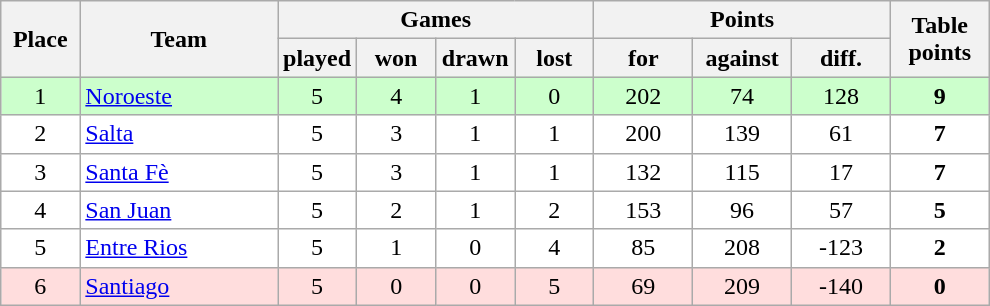<table class="wikitable">
<tr>
<th rowspan=2 width="8%">Place</th>
<th rowspan=2 width="20%">Team</th>
<th colspan=4 width="32%">Games</th>
<th colspan=3 width="30%">Points</th>
<th rowspan=2 width="10%">Table<br>points</th>
</tr>
<tr>
<th width="8%">played</th>
<th width="8%">won</th>
<th width="8%">drawn</th>
<th width="8%">lost</th>
<th width="10%">for</th>
<th width="10%">against</th>
<th width="10%">diff.</th>
</tr>
<tr align=center style="background: #ccffcc;">
<td>1</td>
<td align=left><a href='#'>Noroeste</a></td>
<td>5</td>
<td>4</td>
<td>1</td>
<td>0</td>
<td>202</td>
<td>74</td>
<td>128</td>
<td><strong>9</strong></td>
</tr>
<tr align=center style="background: #ffffff;">
<td>2</td>
<td align=left><a href='#'>Salta</a></td>
<td>5</td>
<td>3</td>
<td>1</td>
<td>1</td>
<td>200</td>
<td>139</td>
<td>61</td>
<td><strong>7</strong></td>
</tr>
<tr align=center style="background: #ffffff;">
<td>3</td>
<td align=left><a href='#'>Santa Fè</a></td>
<td>5</td>
<td>3</td>
<td>1</td>
<td>1</td>
<td>132</td>
<td>115</td>
<td>17</td>
<td><strong>7</strong></td>
</tr>
<tr align=center style="background: #ffffff;">
<td>4</td>
<td align=left><a href='#'>San Juan</a></td>
<td>5</td>
<td>2</td>
<td>1</td>
<td>2</td>
<td>153</td>
<td>96</td>
<td>57</td>
<td><strong>5</strong></td>
</tr>
<tr align=center style="background: #ffffff;">
<td>5</td>
<td align=left><a href='#'>Entre Rios</a></td>
<td>5</td>
<td>1</td>
<td>0</td>
<td>4</td>
<td>85</td>
<td>208</td>
<td>-123</td>
<td><strong>2</strong></td>
</tr>
<tr align=center style="background: #ffdddd;">
<td>6</td>
<td align=left><a href='#'>Santiago</a></td>
<td>5</td>
<td>0</td>
<td>0</td>
<td>5</td>
<td>69</td>
<td>209</td>
<td>-140</td>
<td><strong>0</strong></td>
</tr>
</table>
